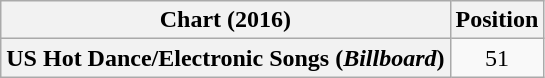<table class="wikitable plainrowheaders" style="text-align:center">
<tr>
<th scope="col">Chart (2016)</th>
<th scope="col">Position</th>
</tr>
<tr>
<th scope="row">US Hot Dance/Electronic Songs (<em>Billboard</em>)</th>
<td>51</td>
</tr>
</table>
